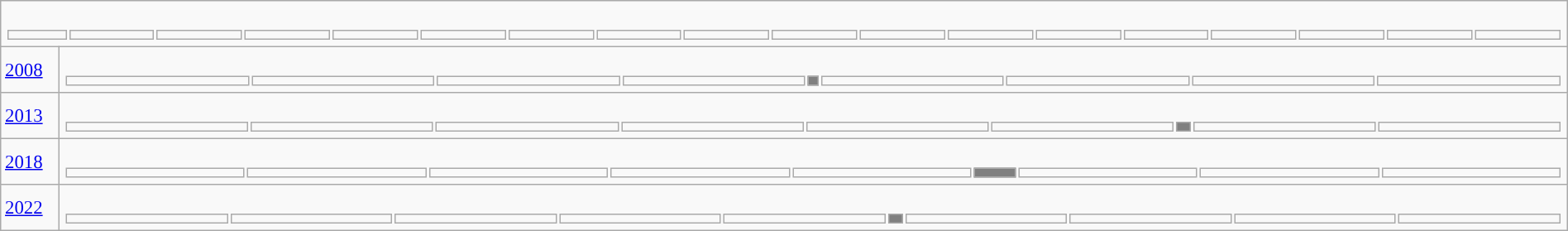<table class="wikitable" width="100%" style="border:solid #000000 1px;font-size:95%;">
<tr>
<td colspan="2"><br><table width="100%" style="font-size:90%;">
<tr>
<td width="40"></td>
<td></td>
<td></td>
<td></td>
<td></td>
<td></td>
<td></td>
<td></td>
<td></td>
<td></td>
<td></td>
<td></td>
<td></td>
<td></td>
<td></td>
<td></td>
<td></td>
<td></td>
</tr>
</table>
</td>
</tr>
<tr>
<td width="40"><a href='#'>2008</a></td>
<td><br><table style="width:100%; text-align:center; font-weight:bold;">
<tr>
<td style="background-color: "></td>
<td style="background-color: "></td>
<td style="background-color: "></td>
<td style="background-color: "></td>
<td style="background-color: #808080;                                                                   width:  0.32%"></td>
<td style="background-color: "></td>
<td style="background-color: "></td>
<td style="background-color: "></td>
<td style="background-color: "></td>
</tr>
</table>
</td>
</tr>
<tr>
<td width="40"><a href='#'>2013</a></td>
<td><br><table style="width:100%; text-align:center; font-weight:bold;">
<tr>
<td style="background-color: "></td>
<td style="background-color: "></td>
<td style="background-color: "></td>
<td style="background-color: "></td>
<td style="background-color: "></td>
<td style="background-color: "></td>
<td style="background-color: #808080;                                                                   width:  0.95%"></td>
<td style="background-color: "></td>
<td style="background-color: "></td>
</tr>
</table>
</td>
</tr>
<tr>
<td width="40"><a href='#'>2018</a></td>
<td><br><table style="width:100%; text-align:center; font-weight:bold;">
<tr>
<td style="background-color: "></td>
<td style="background-color: "></td>
<td style="background-color: "></td>
<td style="background-color: "></td>
<td style="background-color: "></td>
<td style="background-color: #808080;                                                                   width:  2.86%"></td>
<td style="background-color: "></td>
<td style="background-color: "></td>
<td style="background-color: "></td>
</tr>
</table>
</td>
</tr>
<tr>
<td width="40"><a href='#'>2022</a></td>
<td><br><table style="width:100%; text-align:center; font-weight:bold;">
<tr>
<td style="background-color: "></td>
<td style="background-color: "></td>
<td style="background-color: "></td>
<td style="background-color: "></td>
<td style="background-color: "></td>
<td style="background-color: #808080;                                                                   width:  1.00%"></td>
<td style="background-color: "></td>
<td style="background-color: "></td>
<td style="background-color: "></td>
<td style="background-color: "></td>
</tr>
</table>
</td>
</tr>
</table>
